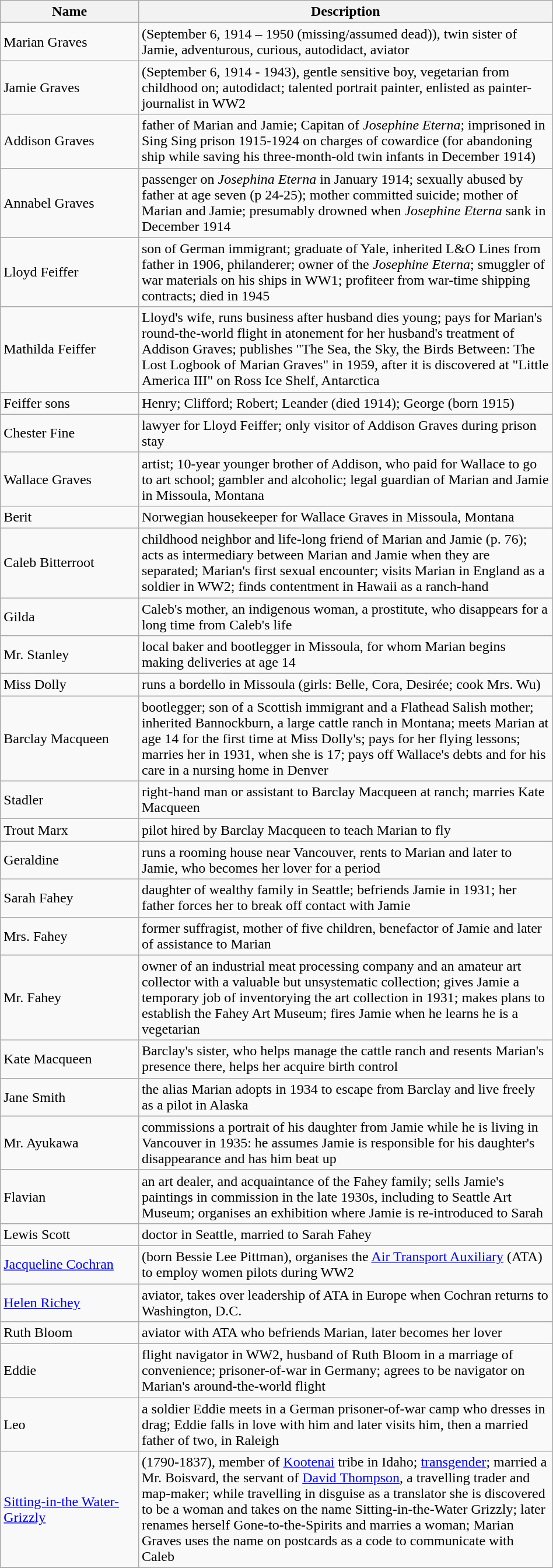<table class="wikitable sortable toptextcells" width="50%">
<tr class="hintergrundfarbe6">
<th>Name</th>
<th class="unsortable" style="width:75%;">Description</th>
</tr>
<tr>
<td>Marian Graves</td>
<td>(September 6, 1914 – 1950 (missing/assumed dead)), twin sister of Jamie, adventurous, curious, autodidact, aviator</td>
</tr>
<tr>
<td>Jamie Graves</td>
<td>(September 6, 1914 - 1943), gentle sensitive boy, vegetarian from childhood on; autodidact; talented portrait painter, enlisted as painter-journalist in WW2</td>
</tr>
<tr>
<td>Addison Graves</td>
<td>father of Marian and Jamie; Capitan of <em>Josephine Eterna</em>; imprisoned in Sing Sing prison 1915-1924 on charges of cowardice (for abandoning ship while saving his three-month-old twin infants in December 1914)</td>
</tr>
<tr>
<td>Annabel Graves</td>
<td>passenger on <em>Josephina Eterna</em> in January 1914; sexually abused by father at age seven (p 24-25); mother committed suicide; mother of Marian and Jamie; presumably drowned when <em>Josephine Eterna</em> sank in December 1914</td>
</tr>
<tr>
<td>Lloyd Feiffer</td>
<td>son of German immigrant; graduate of Yale, inherited L&O Lines from father in 1906, philanderer; owner of the <em>Josephine Eterna</em>; smuggler of war materials on his ships in WW1; profiteer from war-time shipping contracts; died in 1945</td>
</tr>
<tr>
<td>Mathilda Feiffer</td>
<td>Lloyd's wife, runs business after husband dies young; pays for Marian's round-the-world flight in atonement for her husband's treatment of Addison Graves; publishes "The Sea, the Sky, the Birds Between: The Lost Logbook of Marian Graves" in 1959, after it is discovered  at "Little America III" on Ross Ice Shelf, Antarctica</td>
</tr>
<tr>
<td>Feiffer sons</td>
<td>Henry; Clifford; Robert; Leander (died 1914); George (born 1915)</td>
</tr>
<tr>
<td>Chester Fine</td>
<td>lawyer for Lloyd Feiffer; only visitor of Addison Graves during prison stay</td>
</tr>
<tr>
<td>Wallace Graves</td>
<td>artist; 10-year younger brother of Addison, who paid for Wallace to go to art school; gambler and alcoholic; legal guardian of Marian and Jamie in Missoula, Montana</td>
</tr>
<tr>
<td>Berit</td>
<td>Norwegian housekeeper for Wallace Graves in Missoula, Montana</td>
</tr>
<tr>
<td>Caleb Bitterroot</td>
<td>childhood neighbor and life-long friend of Marian and Jamie (p. 76); acts as intermediary between Marian and Jamie when they are separated; Marian's first sexual encounter; visits Marian in England as a soldier in WW2; finds contentment in Hawaii as a ranch-hand</td>
</tr>
<tr>
<td>Gilda</td>
<td>Caleb's mother, an indigenous woman, a prostitute, who disappears for a long time from Caleb's life</td>
</tr>
<tr>
<td>Mr. Stanley</td>
<td>local baker and bootlegger in Missoula, for whom Marian begins making deliveries at age 14</td>
</tr>
<tr>
<td>Miss Dolly</td>
<td>runs a bordello in Missoula (girls: Belle, Cora, Desirée; cook Mrs. Wu)</td>
</tr>
<tr>
<td>Barclay Macqueen</td>
<td>bootlegger; son of a Scottish immigrant and a Flathead Salish mother; inherited Bannockburn, a large cattle ranch in Montana; meets Marian at age 14 for the first time at Miss Dolly's; pays for her flying lessons; marries her in 1931, when she is 17; pays off Wallace's debts and for his care in a nursing home in Denver</td>
</tr>
<tr>
<td>Stadler</td>
<td>right-hand man or assistant to Barclay Macqueen at ranch; marries Kate Macqueen</td>
</tr>
<tr>
<td>Trout Marx</td>
<td>pilot hired by Barclay Macqueen to teach Marian to fly</td>
</tr>
<tr>
<td>Geraldine</td>
<td>runs a rooming house near Vancouver, rents to Marian and later to Jamie, who becomes her lover for a period</td>
</tr>
<tr>
<td>Sarah Fahey</td>
<td>daughter of wealthy family in Seattle; befriends Jamie in 1931; her father forces her to break off contact with Jamie</td>
</tr>
<tr>
<td>Mrs. Fahey</td>
<td>former suffragist, mother of five children, benefactor of Jamie and later of assistance to Marian</td>
</tr>
<tr>
<td>Mr. Fahey</td>
<td>owner of an industrial meat processing company and an amateur art collector with a valuable but unsystematic collection; gives Jamie a temporary job of inventorying the art collection in 1931; makes plans to establish the Fahey Art Museum; fires Jamie when he learns he is a vegetarian</td>
</tr>
<tr>
<td>Kate Macqueen</td>
<td>Barclay's sister, who helps manage the cattle ranch and resents Marian's presence there, helps her acquire birth control</td>
</tr>
<tr>
<td>Jane Smith</td>
<td>the alias Marian adopts in 1934 to escape from Barclay and live freely as a pilot in Alaska</td>
</tr>
<tr>
<td>Mr. Ayukawa</td>
<td>commissions a portrait of his daughter from Jamie while he is living in Vancouver in 1935: he assumes Jamie is responsible for his daughter's disappearance and has him beat up</td>
</tr>
<tr>
<td>Flavian</td>
<td>an art dealer, and acquaintance of the Fahey family; sells Jamie's paintings in commission in the late 1930s, including to Seattle Art Museum; organises an exhibition where Jamie is re-introduced to Sarah</td>
</tr>
<tr>
<td>Lewis Scott</td>
<td>doctor in Seattle, married to Sarah Fahey</td>
</tr>
<tr>
<td><a href='#'>Jacqueline Cochran</a></td>
<td>(born Bessie Lee Pittman), organises the <a href='#'>Air Transport Auxiliary</a> (ATA) to employ women pilots during WW2</td>
</tr>
<tr>
<td><a href='#'>Helen Richey</a></td>
<td>aviator, takes over leadership of ATA in Europe when Cochran returns to Washington, D.C.</td>
</tr>
<tr>
<td>Ruth Bloom</td>
<td>aviator with ATA who befriends Marian, later becomes her lover</td>
</tr>
<tr>
<td>Eddie</td>
<td>flight navigator in WW2, husband of Ruth Bloom in a marriage of convenience; prisoner-of-war in Germany; agrees to be navigator on Marian's around-the-world flight</td>
</tr>
<tr>
<td>Leo</td>
<td>a soldier Eddie meets in a German prisoner-of-war camp who dresses in drag; Eddie falls in love with him and later visits him, then a married father of two, in Raleigh</td>
</tr>
<tr>
<td><a href='#'>Sitting-in-the Water-Grizzly</a></td>
<td>(1790-1837), member of <a href='#'>Kootenai</a> tribe in Idaho; <a href='#'>transgender</a>; married a Mr. Boisvard, the servant of <a href='#'>David Thompson</a>, a travelling trader and map-maker; while travelling in disguise as a translator she is discovered to be a woman and takes on the name Sitting-in-the-Water Grizzly; later renames herself Gone-to-the-Spirits and marries a woman; Marian Graves uses the name on postcards as a code to communicate with Caleb</td>
</tr>
<tr>
</tr>
</table>
